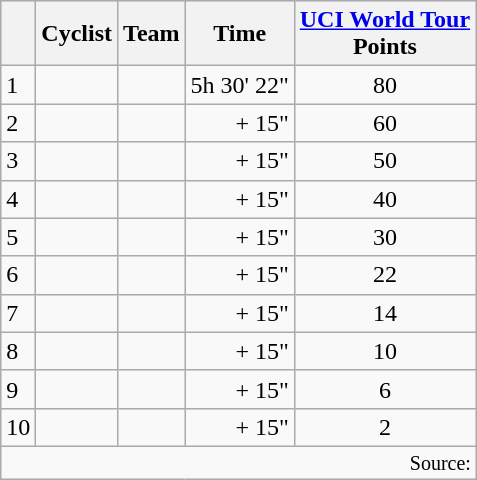<table class="wikitable">
<tr style="background:#ccf;">
<th></th>
<th>Cyclist</th>
<th>Team</th>
<th>Time</th>
<th><a href='#'>UCI World Tour</a><br>Points</th>
</tr>
<tr>
<td>1</td>
<td></td>
<td></td>
<td align="right">5h 30' 22"</td>
<td style="text-align:center;">80</td>
</tr>
<tr>
<td>2</td>
<td></td>
<td></td>
<td align="right">+ 15"</td>
<td style="text-align:center;">60</td>
</tr>
<tr>
<td>3</td>
<td></td>
<td></td>
<td align="right">+ 15"</td>
<td style="text-align:center;">50</td>
</tr>
<tr>
<td>4</td>
<td></td>
<td></td>
<td align="right">+ 15"</td>
<td style="text-align:center;">40</td>
</tr>
<tr>
<td>5</td>
<td></td>
<td></td>
<td align="right">+ 15"</td>
<td style="text-align:center;">30</td>
</tr>
<tr>
<td>6</td>
<td></td>
<td></td>
<td align="right">+ 15"</td>
<td style="text-align:center;">22</td>
</tr>
<tr>
<td>7</td>
<td></td>
<td></td>
<td align="right">+ 15"</td>
<td style="text-align:center;">14</td>
</tr>
<tr>
<td>8</td>
<td></td>
<td></td>
<td align="right">+ 15"</td>
<td style="text-align:center;">10</td>
</tr>
<tr>
<td>9</td>
<td></td>
<td></td>
<td align="right">+ 15"</td>
<td style="text-align:center;">6</td>
</tr>
<tr>
<td>10</td>
<td></td>
<td></td>
<td align="right">+ 15"</td>
<td style="text-align:center;">2</td>
</tr>
<tr>
<td colspan=5 style="text-align: right; font-size: smaller">Source: </td>
</tr>
</table>
